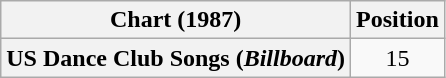<table class="wikitable plainrowheaders" style="text-align:center">
<tr>
<th scope="col">Chart (1987)</th>
<th scope="col">Position</th>
</tr>
<tr>
<th scope="row">US Dance Club Songs (<em>Billboard</em>)</th>
<td>15</td>
</tr>
</table>
